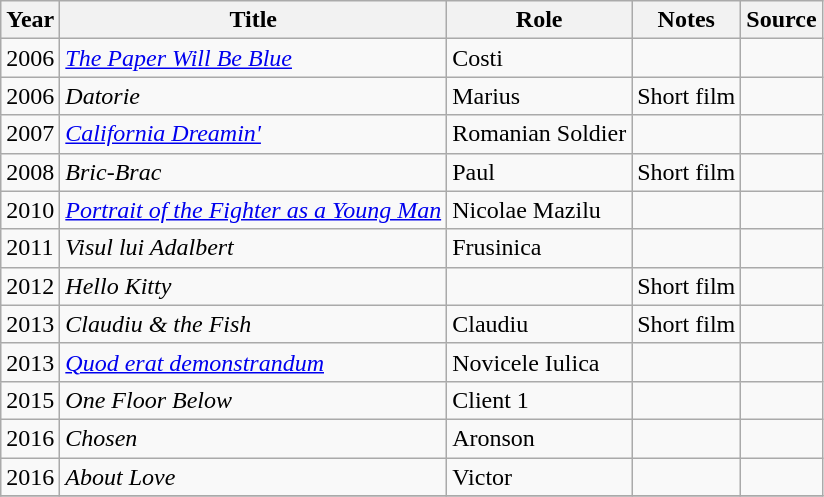<table class="wikitable sortable" >
<tr>
<th>Year</th>
<th>Title</th>
<th>Role</th>
<th class="unsortable">Notes </th>
<th class="unsortable">Source </th>
</tr>
<tr>
<td>2006</td>
<td><em><a href='#'>The Paper Will Be Blue</a></em></td>
<td>Costi</td>
<td></td>
<td></td>
</tr>
<tr>
<td>2006</td>
<td><em>Datorie</em></td>
<td>Marius</td>
<td>Short film</td>
<td></td>
</tr>
<tr>
<td>2007</td>
<td><em><a href='#'>California Dreamin'</a></em></td>
<td>Romanian Soldier</td>
<td></td>
<td></td>
</tr>
<tr>
<td>2008</td>
<td><em>Bric-Brac</em></td>
<td>Paul</td>
<td>Short film</td>
<td></td>
</tr>
<tr>
<td>2010</td>
<td><em><a href='#'>Portrait of the Fighter as a Young Man</a></em></td>
<td>Nicolae Mazilu</td>
<td></td>
<td></td>
</tr>
<tr>
<td>2011</td>
<td><em>Visul lui Adalbert</em></td>
<td>Frusinica</td>
<td></td>
<td></td>
</tr>
<tr>
<td>2012</td>
<td><em>Hello Kitty</em></td>
<td></td>
<td>Short film</td>
<td></td>
</tr>
<tr>
<td>2013</td>
<td><em>Claudiu & the Fish</em></td>
<td>Claudiu</td>
<td>Short film</td>
<td></td>
</tr>
<tr>
<td>2013</td>
<td><em><a href='#'>Quod erat demonstrandum</a></em></td>
<td>Novicele Iulica</td>
<td></td>
<td></td>
</tr>
<tr>
<td>2015</td>
<td><em>One Floor Below</em></td>
<td>Client 1</td>
<td></td>
<td></td>
</tr>
<tr>
<td>2016</td>
<td><em>Chosen</em></td>
<td>Aronson</td>
<td></td>
<td></td>
</tr>
<tr>
<td>2016</td>
<td><em> About Love</em></td>
<td>Victor</td>
<td></td>
<td></td>
</tr>
<tr>
</tr>
</table>
